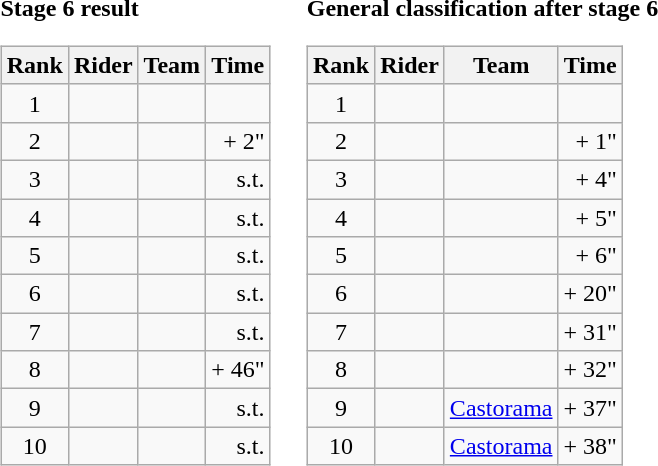<table>
<tr>
<td><strong>Stage 6 result</strong><br><table class="wikitable">
<tr>
<th scope="col">Rank</th>
<th scope="col">Rider</th>
<th scope="col">Team</th>
<th scope="col">Time</th>
</tr>
<tr>
<td style="text-align:center;">1</td>
<td></td>
<td></td>
<td style="text-align:right;"></td>
</tr>
<tr>
<td style="text-align:center;">2</td>
<td></td>
<td></td>
<td style="text-align:right;">+ 2"</td>
</tr>
<tr>
<td style="text-align:center;">3</td>
<td></td>
<td></td>
<td style="text-align:right;">s.t.</td>
</tr>
<tr>
<td style="text-align:center;">4</td>
<td></td>
<td></td>
<td style="text-align:right;">s.t.</td>
</tr>
<tr>
<td style="text-align:center;">5</td>
<td></td>
<td></td>
<td style="text-align:right;">s.t.</td>
</tr>
<tr>
<td style="text-align:center;">6</td>
<td></td>
<td></td>
<td style="text-align:right;">s.t.</td>
</tr>
<tr>
<td style="text-align:center;">7</td>
<td></td>
<td></td>
<td style="text-align:right;">s.t.</td>
</tr>
<tr>
<td style="text-align:center;">8</td>
<td></td>
<td></td>
<td style="text-align:right;">+ 46"</td>
</tr>
<tr>
<td style="text-align:center;">9</td>
<td></td>
<td></td>
<td style="text-align:right;">s.t.</td>
</tr>
<tr>
<td style="text-align:center;">10</td>
<td></td>
<td></td>
<td style="text-align:right;">s.t.</td>
</tr>
</table>
</td>
<td></td>
<td><strong>General classification after stage 6</strong><br><table class="wikitable">
<tr>
<th scope="col">Rank</th>
<th scope="col">Rider</th>
<th scope="col">Team</th>
<th scope="col">Time</th>
</tr>
<tr>
<td style="text-align:center;">1</td>
<td> </td>
<td></td>
<td style="text-align:right;"></td>
</tr>
<tr>
<td style="text-align:center;">2</td>
<td></td>
<td></td>
<td style="text-align:right;">+ 1"</td>
</tr>
<tr>
<td style="text-align:center;">3</td>
<td></td>
<td></td>
<td style="text-align:right;">+ 4"</td>
</tr>
<tr>
<td style="text-align:center;">4</td>
<td></td>
<td></td>
<td style="text-align:right;">+ 5"</td>
</tr>
<tr>
<td style="text-align:center;">5</td>
<td></td>
<td></td>
<td style="text-align:right;">+ 6"</td>
</tr>
<tr>
<td style="text-align:center;">6</td>
<td></td>
<td></td>
<td style="text-align:right;">+ 20"</td>
</tr>
<tr>
<td style="text-align:center;">7</td>
<td></td>
<td></td>
<td style="text-align:right;">+ 31"</td>
</tr>
<tr>
<td style="text-align:center;">8</td>
<td></td>
<td></td>
<td style="text-align:right;">+ 32"</td>
</tr>
<tr>
<td style="text-align:center;">9</td>
<td></td>
<td><a href='#'>Castorama</a></td>
<td style="text-align:right;">+ 37"</td>
</tr>
<tr>
<td style="text-align:center;">10</td>
<td></td>
<td><a href='#'>Castorama</a></td>
<td style="text-align:right;">+ 38"</td>
</tr>
</table>
</td>
</tr>
</table>
